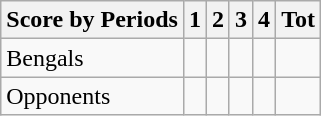<table class="wikitable">
<tr>
<th>Score by Periods</th>
<th>1</th>
<th>2</th>
<th>3</th>
<th>4</th>
<th>Tot</th>
</tr>
<tr>
<td>Bengals</td>
<td></td>
<td></td>
<td></td>
<td></td>
<td></td>
</tr>
<tr>
<td>Opponents</td>
<td></td>
<td></td>
<td></td>
<td></td>
<td></td>
</tr>
</table>
